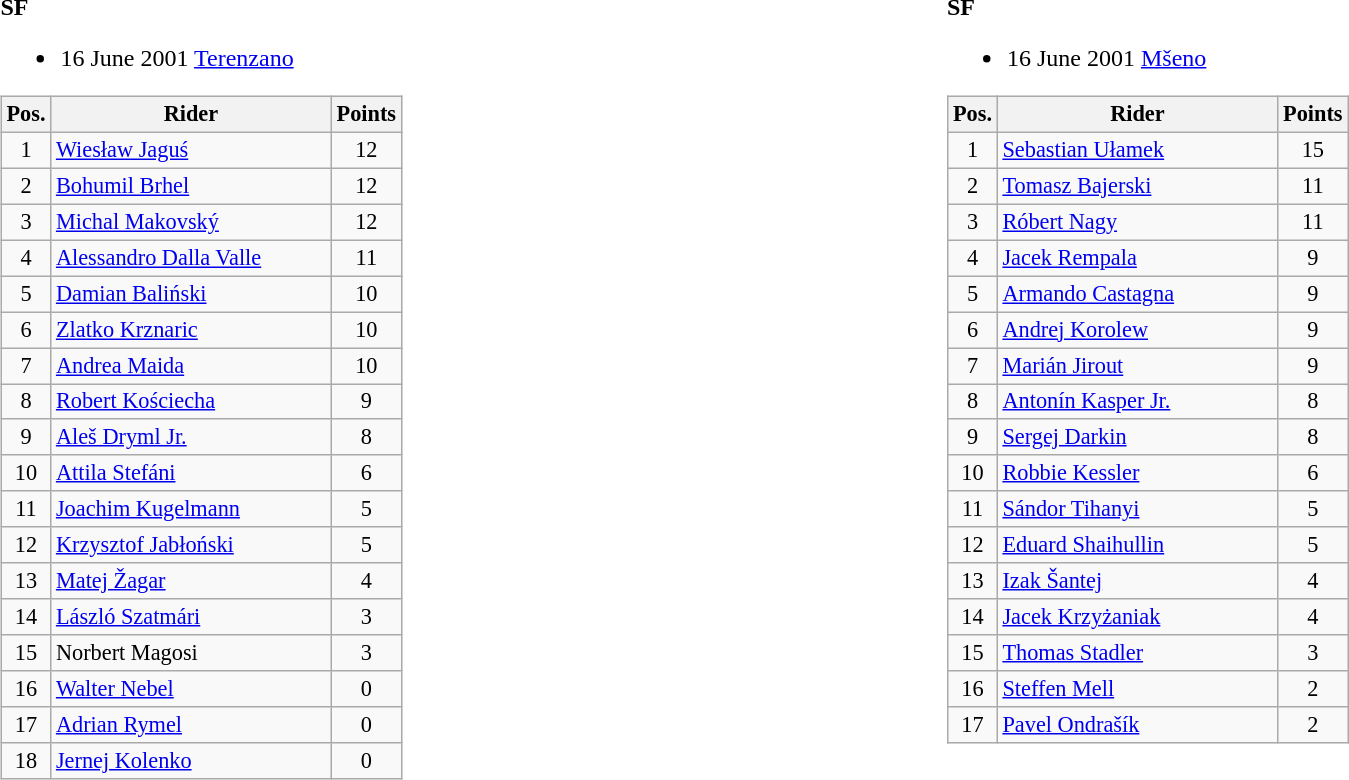<table width=100%>
<tr>
<td width=50% valign=top><br><strong>SF</strong><ul><li>16 June 2001  <a href='#'>Terenzano</a></li></ul><table class=wikitable style="font-size:93%; text-align:center;">
<tr>
<th width=25px>Pos.</th>
<th width=180px>Rider</th>
<th width=40px>Points</th>
</tr>
<tr>
<td>1</td>
<td style="text-align:left;"> <a href='#'>Wiesław Jaguś</a></td>
<td>12</td>
</tr>
<tr>
<td>2</td>
<td style="text-align:left;"> <a href='#'>Bohumil Brhel</a></td>
<td>12</td>
</tr>
<tr>
<td>3</td>
<td style="text-align:left;"> <a href='#'>Michal Makovský</a></td>
<td>12</td>
</tr>
<tr>
<td>4</td>
<td style="text-align:left;"> <a href='#'>Alessandro Dalla Valle</a></td>
<td>11</td>
</tr>
<tr>
<td>5</td>
<td style="text-align:left;"> <a href='#'>Damian Baliński</a></td>
<td>10</td>
</tr>
<tr>
<td>6</td>
<td style="text-align:left;"> <a href='#'>Zlatko Krznaric</a></td>
<td>10</td>
</tr>
<tr>
<td>7</td>
<td style="text-align:left;"> <a href='#'>Andrea Maida</a></td>
<td>10</td>
</tr>
<tr>
<td>8</td>
<td style="text-align:left;"> <a href='#'>Robert Kościecha</a></td>
<td>9</td>
</tr>
<tr>
<td>9</td>
<td style="text-align:left;"> <a href='#'>Aleš Dryml Jr.</a></td>
<td>8</td>
</tr>
<tr>
<td>10</td>
<td style="text-align:left;"> <a href='#'>Attila Stefáni</a></td>
<td>6</td>
</tr>
<tr>
<td>11</td>
<td style="text-align:left;"> <a href='#'>Joachim Kugelmann</a></td>
<td>5</td>
</tr>
<tr>
<td>12</td>
<td style="text-align:left;"> <a href='#'>Krzysztof Jabłoński</a></td>
<td>5</td>
</tr>
<tr>
<td>13</td>
<td style="text-align:left;"> <a href='#'>Matej Žagar</a></td>
<td>4</td>
</tr>
<tr>
<td>14</td>
<td style="text-align:left;"> <a href='#'>László Szatmári</a></td>
<td>3</td>
</tr>
<tr>
<td>15</td>
<td style="text-align:left;"> Norbert Magosi</td>
<td>3</td>
</tr>
<tr>
<td>16</td>
<td style="text-align:left;"> <a href='#'>Walter Nebel</a></td>
<td>0</td>
</tr>
<tr>
<td>17</td>
<td style="text-align:left;"> <a href='#'>Adrian Rymel</a></td>
<td>0</td>
</tr>
<tr>
<td>18</td>
<td style="text-align:left;"> <a href='#'>Jernej Kolenko</a></td>
<td>0</td>
</tr>
</table>
</td>
<td width=50% valign=top><br><strong>SF</strong><ul><li>16 June 2001  <a href='#'>Mšeno</a></li></ul><table class=wikitable style="font-size:93%; text-align:center;">
<tr>
<th width=25px>Pos.</th>
<th width=180px>Rider</th>
<th width=40px>Points</th>
</tr>
<tr>
<td>1</td>
<td style="text-align:left;"> <a href='#'>Sebastian Ułamek</a></td>
<td>15</td>
</tr>
<tr>
<td>2</td>
<td style="text-align:left;"> <a href='#'>Tomasz Bajerski</a></td>
<td>11</td>
</tr>
<tr>
<td>3</td>
<td style="text-align:left;"> <a href='#'>Róbert Nagy</a></td>
<td>11</td>
</tr>
<tr>
<td>4</td>
<td style="text-align:left;"> <a href='#'>Jacek Rempala</a></td>
<td>9</td>
</tr>
<tr>
<td>5</td>
<td style="text-align:left;"> <a href='#'>Armando Castagna</a></td>
<td>9</td>
</tr>
<tr>
<td>6</td>
<td style="text-align:left;"> <a href='#'>Andrej Korolew</a></td>
<td>9</td>
</tr>
<tr>
<td>7</td>
<td style="text-align:left;"> <a href='#'>Marián Jirout</a></td>
<td>9</td>
</tr>
<tr>
<td>8</td>
<td style="text-align:left;"> <a href='#'>Antonín Kasper Jr.</a></td>
<td>8</td>
</tr>
<tr>
<td>9</td>
<td style="text-align:left;"> <a href='#'>Sergej Darkin</a></td>
<td>8</td>
</tr>
<tr>
<td>10</td>
<td style="text-align:left;"> <a href='#'>Robbie Kessler</a></td>
<td>6</td>
</tr>
<tr>
<td>11</td>
<td style="text-align:left;"> <a href='#'>Sándor Tihanyi</a></td>
<td>5</td>
</tr>
<tr>
<td>12</td>
<td style="text-align:left;"> <a href='#'>Eduard Shaihullin</a></td>
<td>5</td>
</tr>
<tr>
<td>13</td>
<td style="text-align:left;"> <a href='#'>Izak Šantej</a></td>
<td>4</td>
</tr>
<tr>
<td>14</td>
<td style="text-align:left;"> <a href='#'>Jacek Krzyżaniak </a></td>
<td>4</td>
</tr>
<tr>
<td>15</td>
<td style="text-align:left;"> <a href='#'>Thomas Stadler</a></td>
<td>3</td>
</tr>
<tr>
<td>16</td>
<td style="text-align:left;"> <a href='#'>Steffen Mell</a></td>
<td>2</td>
</tr>
<tr>
<td>17</td>
<td style="text-align:left;"> <a href='#'>Pavel Ondrašík</a></td>
<td>2</td>
</tr>
</table>
</td>
</tr>
<tr>
<td valign=top></td>
</tr>
</table>
